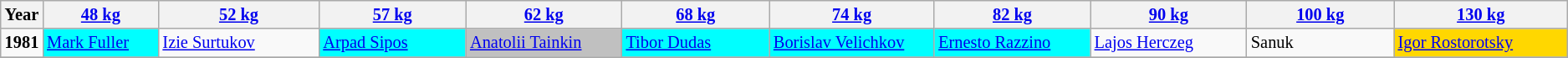<table class="wikitable sortable"  style="font-size: 85%">
<tr>
<th>Year</th>
<th width=200><a href='#'>48 kg</a></th>
<th width=275><a href='#'>52 kg</a></th>
<th width=275><a href='#'>57 kg</a></th>
<th width=275><a href='#'>62 kg</a></th>
<th width=275><a href='#'>68 kg</a></th>
<th width=275><a href='#'>74 kg</a></th>
<th width=275><a href='#'>82 kg</a></th>
<th width=275><a href='#'>90 kg</a></th>
<th width=275><a href='#'>100 kg</a></th>
<th width=275><a href='#'>130 kg</a></th>
</tr>
<tr>
<td><strong>1981</strong></td>
<td bgcolor="aqua"> <a href='#'>Mark Fuller</a></td>
<td> <a href='#'>Izie Surtukov</a></td>
<td bgcolor="aqua"> <a href='#'>Arpad Sipos</a></td>
<td bgcolor="Silver"> <a href='#'>Anatolii Tainkin</a></td>
<td bgcolor="aqua"> <a href='#'>Tibor Dudas</a></td>
<td bgcolor="aqua"> <a href='#'>Borislav Velichkov</a></td>
<td bgcolor="aqua"> <a href='#'>Ernesto Razzino</a></td>
<td> <a href='#'>Lajos Herczeg</a></td>
<td> Sanuk</td>
<td bgcolor="gold"> <a href='#'>Igor Rostorotsky</a></td>
</tr>
<tr>
</tr>
</table>
